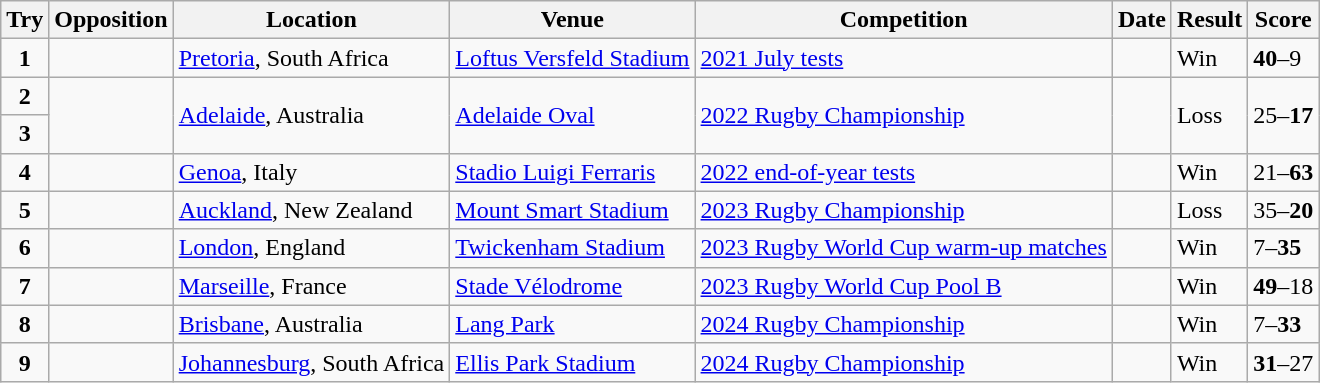<table class="wikitable sortable" style="font-size:100%">
<tr>
<th>Try</th>
<th>Opposition</th>
<th>Location</th>
<th>Venue</th>
<th>Competition</th>
<th>Date</th>
<th>Result</th>
<th>Score</th>
</tr>
<tr>
<td align="center"><strong>1</strong></td>
<td></td>
<td><a href='#'>Pretoria</a>, South Africa</td>
<td><a href='#'>Loftus Versfeld Stadium</a></td>
<td><a href='#'>2021 July tests</a></td>
<td></td>
<td>Win</td>
<td><strong>40</strong>–9</td>
</tr>
<tr>
<td align="center"><strong>2</strong></td>
<td rowspan="2"></td>
<td rowspan="2"><a href='#'>Adelaide</a>, Australia</td>
<td rowspan="2"><a href='#'>Adelaide Oval</a></td>
<td rowspan="2"><a href='#'>2022 Rugby Championship</a></td>
<td rowspan="2"></td>
<td rowspan="2">Loss</td>
<td rowspan="2">25–<strong>17</strong></td>
</tr>
<tr>
<td align="center"><strong>3</strong></td>
</tr>
<tr>
<td align="center"><strong>4</strong></td>
<td></td>
<td><a href='#'>Genoa</a>, Italy</td>
<td><a href='#'>Stadio Luigi Ferraris</a></td>
<td><a href='#'>2022 end-of-year tests</a></td>
<td></td>
<td>Win</td>
<td>21–<strong>63</strong></td>
</tr>
<tr>
<td align="center"><strong>5</strong></td>
<td></td>
<td><a href='#'>Auckland</a>, New Zealand</td>
<td><a href='#'>Mount Smart Stadium</a></td>
<td><a href='#'>2023 Rugby Championship</a></td>
<td></td>
<td>Loss</td>
<td>35–<strong>20</strong></td>
</tr>
<tr>
<td align="center"><strong>6</strong></td>
<td></td>
<td><a href='#'>London</a>, England</td>
<td><a href='#'>Twickenham Stadium</a></td>
<td><a href='#'>2023 Rugby World Cup warm-up matches</a></td>
<td></td>
<td>Win</td>
<td>7–<strong>35</strong></td>
</tr>
<tr>
<td align="center"><strong>7</strong></td>
<td></td>
<td><a href='#'>Marseille</a>, France</td>
<td><a href='#'>Stade Vélodrome</a></td>
<td><a href='#'>2023 Rugby World Cup Pool B</a></td>
<td></td>
<td>Win</td>
<td><strong>49</strong>–18</td>
</tr>
<tr>
<td align="center"><strong>8</strong></td>
<td></td>
<td><a href='#'>Brisbane</a>, Australia</td>
<td><a href='#'>Lang Park</a></td>
<td><a href='#'>2024 Rugby Championship</a></td>
<td></td>
<td>Win</td>
<td>7–<strong>33</strong></td>
</tr>
<tr>
<td align="center"><strong>9</strong></td>
<td></td>
<td><a href='#'>Johannesburg</a>, South Africa</td>
<td><a href='#'>Ellis Park Stadium</a></td>
<td><a href='#'>2024 Rugby Championship</a></td>
<td></td>
<td>Win</td>
<td><strong>31</strong>–27</td>
</tr>
</table>
